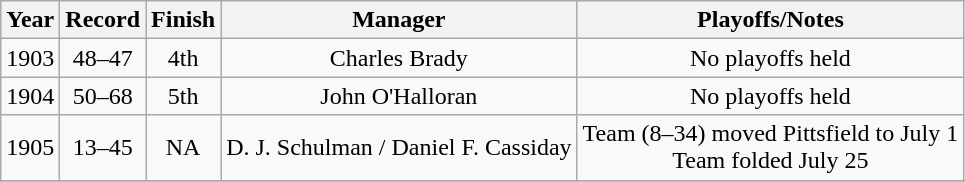<table class="wikitable" style="text-align:center">
<tr>
<th>Year</th>
<th>Record</th>
<th>Finish</th>
<th>Manager</th>
<th>Playoffs/Notes</th>
</tr>
<tr>
<td>1903</td>
<td>48–47</td>
<td>4th</td>
<td>Charles Brady</td>
<td>No playoffs held</td>
</tr>
<tr>
<td>1904</td>
<td>50–68</td>
<td>5th</td>
<td>John O'Halloran</td>
<td>No playoffs held</td>
</tr>
<tr>
<td>1905</td>
<td>13–45</td>
<td>NA</td>
<td>D. J. Schulman / Daniel F. Cassiday</td>
<td>Team (8–34) moved Pittsfield to July 1<br> Team folded July 25</td>
</tr>
<tr>
</tr>
</table>
